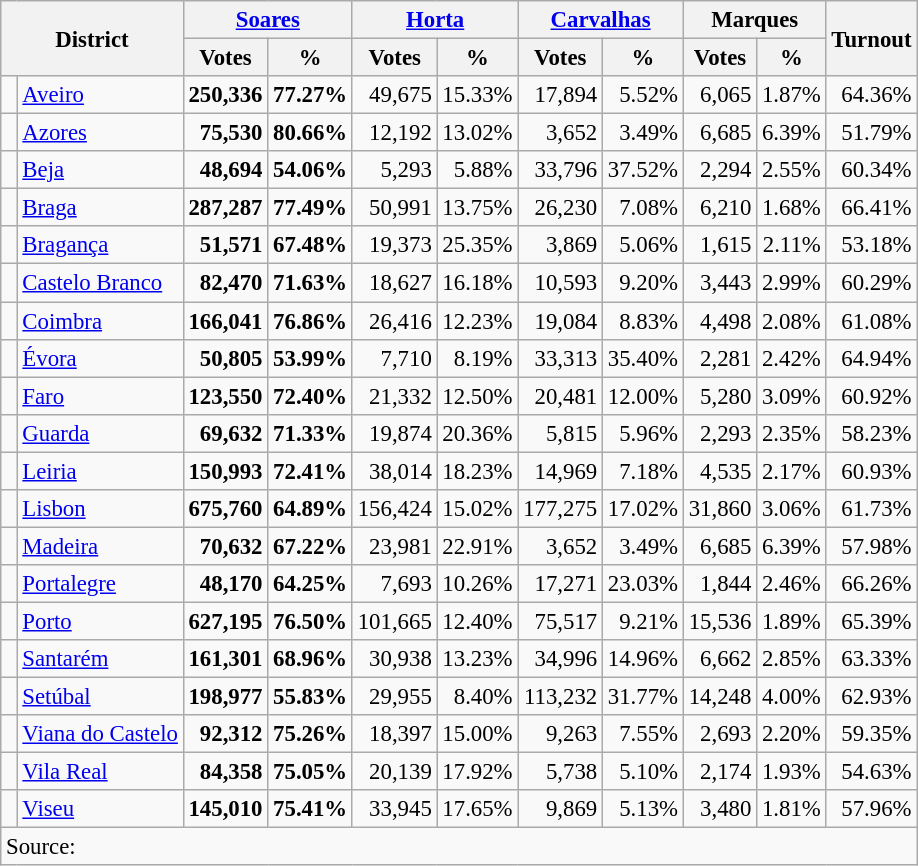<table class="wikitable sortable" style="text-align:right; font-size:95%">
<tr>
<th colspan="2" rowspan="2">District</th>
<th colspan="2"><a href='#'>Soares</a></th>
<th colspan="2"><a href='#'>Horta</a></th>
<th colspan="2"><a href='#'>Carvalhas</a></th>
<th colspan="2">Marques</th>
<th rowspan="2">Turnout</th>
</tr>
<tr>
<th>Votes</th>
<th>%</th>
<th>Votes</th>
<th>%</th>
<th>Votes</th>
<th>%</th>
<th>Votes</th>
<th>%</th>
</tr>
<tr>
<td> </td>
<td style="text-align:left;"><a href='#'>Aveiro</a></td>
<td><strong>250,336</strong></td>
<td><strong>77.27%</strong></td>
<td>49,675</td>
<td>15.33%</td>
<td>17,894</td>
<td>5.52%</td>
<td>6,065</td>
<td>1.87%</td>
<td>64.36%</td>
</tr>
<tr>
<td> </td>
<td style="text-align:left;"><a href='#'>Azores</a></td>
<td><strong>75,530</strong></td>
<td><strong>80.66%</strong></td>
<td>12,192</td>
<td>13.02%</td>
<td>3,652</td>
<td>3.49%</td>
<td>6,685</td>
<td>6.39%</td>
<td>51.79%</td>
</tr>
<tr>
<td> </td>
<td style="text-align:left;"><a href='#'>Beja</a></td>
<td><strong>48,694</strong></td>
<td><strong>54.06%</strong></td>
<td>5,293</td>
<td>5.88%</td>
<td>33,796</td>
<td>37.52%</td>
<td>2,294</td>
<td>2.55%</td>
<td>60.34%</td>
</tr>
<tr>
<td> </td>
<td style="text-align:left;"><a href='#'>Braga</a></td>
<td><strong>287,287</strong></td>
<td><strong>77.49%</strong></td>
<td>50,991</td>
<td>13.75%</td>
<td>26,230</td>
<td>7.08%</td>
<td>6,210</td>
<td>1.68%</td>
<td>66.41%</td>
</tr>
<tr>
<td> </td>
<td style="text-align:left;"><a href='#'>Bragança</a></td>
<td><strong>51,571</strong></td>
<td><strong>67.48%</strong></td>
<td>19,373</td>
<td>25.35%</td>
<td>3,869</td>
<td>5.06%</td>
<td>1,615</td>
<td>2.11%</td>
<td>53.18%</td>
</tr>
<tr>
<td> </td>
<td style="text-align:left;"><a href='#'>Castelo Branco</a></td>
<td><strong>82,470</strong></td>
<td><strong>71.63%</strong></td>
<td>18,627</td>
<td>16.18%</td>
<td>10,593</td>
<td>9.20%</td>
<td>3,443</td>
<td>2.99%</td>
<td>60.29%</td>
</tr>
<tr>
<td> </td>
<td style="text-align:left;"><a href='#'>Coimbra</a></td>
<td><strong>166,041</strong></td>
<td><strong>76.86%</strong></td>
<td>26,416</td>
<td>12.23%</td>
<td>19,084</td>
<td>8.83%</td>
<td>4,498</td>
<td>2.08%</td>
<td>61.08%</td>
</tr>
<tr>
<td> </td>
<td style="text-align:left;"><a href='#'>Évora</a></td>
<td><strong>50,805</strong></td>
<td><strong>53.99%</strong></td>
<td>7,710</td>
<td>8.19%</td>
<td>33,313</td>
<td>35.40%</td>
<td>2,281</td>
<td>2.42%</td>
<td>64.94%</td>
</tr>
<tr>
<td> </td>
<td style="text-align:left;"><a href='#'>Faro</a></td>
<td><strong>123,550</strong></td>
<td><strong>72.40%</strong></td>
<td>21,332</td>
<td>12.50%</td>
<td>20,481</td>
<td>12.00%</td>
<td>5,280</td>
<td>3.09%</td>
<td>60.92%</td>
</tr>
<tr>
<td> </td>
<td style="text-align:left;"><a href='#'>Guarda</a></td>
<td><strong>69,632</strong></td>
<td><strong>71.33%</strong></td>
<td>19,874</td>
<td>20.36%</td>
<td>5,815</td>
<td>5.96%</td>
<td>2,293</td>
<td>2.35%</td>
<td>58.23%</td>
</tr>
<tr>
<td> </td>
<td style="text-align:left;"><a href='#'>Leiria</a></td>
<td><strong>150,993</strong></td>
<td><strong>72.41%</strong></td>
<td>38,014</td>
<td>18.23%</td>
<td>14,969</td>
<td>7.18%</td>
<td>4,535</td>
<td>2.17%</td>
<td>60.93%</td>
</tr>
<tr>
<td> </td>
<td style="text-align:left;"><a href='#'>Lisbon</a></td>
<td><strong>675,760</strong></td>
<td><strong>64.89%</strong></td>
<td>156,424</td>
<td>15.02%</td>
<td>177,275</td>
<td>17.02%</td>
<td>31,860</td>
<td>3.06%</td>
<td>61.73%</td>
</tr>
<tr>
<td> </td>
<td style="text-align:left;"><a href='#'>Madeira</a></td>
<td><strong>70,632</strong></td>
<td><strong>67.22%</strong></td>
<td>23,981</td>
<td>22.91%</td>
<td>3,652</td>
<td>3.49%</td>
<td>6,685</td>
<td>6.39%</td>
<td>57.98%</td>
</tr>
<tr>
<td> </td>
<td style="text-align:left;"><a href='#'>Portalegre</a></td>
<td><strong>48,170</strong></td>
<td><strong>64.25%</strong></td>
<td>7,693</td>
<td>10.26%</td>
<td>17,271</td>
<td>23.03%</td>
<td>1,844</td>
<td>2.46%</td>
<td>66.26%</td>
</tr>
<tr>
<td> </td>
<td style="text-align:left;"><a href='#'>Porto</a></td>
<td><strong>627,195</strong></td>
<td><strong>76.50%</strong></td>
<td>101,665</td>
<td>12.40%</td>
<td>75,517</td>
<td>9.21%</td>
<td>15,536</td>
<td>1.89%</td>
<td>65.39%</td>
</tr>
<tr>
<td> </td>
<td style="text-align:left;"><a href='#'>Santarém</a></td>
<td><strong>161,301</strong></td>
<td><strong>68.96%</strong></td>
<td>30,938</td>
<td>13.23%</td>
<td>34,996</td>
<td>14.96%</td>
<td>6,662</td>
<td>2.85%</td>
<td>63.33%</td>
</tr>
<tr>
<td> </td>
<td style="text-align:left;"><a href='#'>Setúbal</a></td>
<td><strong>198,977</strong></td>
<td><strong>55.83%</strong></td>
<td>29,955</td>
<td>8.40%</td>
<td>113,232</td>
<td>31.77%</td>
<td>14,248</td>
<td>4.00%</td>
<td>62.93%</td>
</tr>
<tr>
<td> </td>
<td style="text-align:left;"><a href='#'>Viana do Castelo</a></td>
<td><strong>92,312</strong></td>
<td><strong>75.26%</strong></td>
<td>18,397</td>
<td>15.00%</td>
<td>9,263</td>
<td>7.55%</td>
<td>2,693</td>
<td>2.20%</td>
<td>59.35%</td>
</tr>
<tr>
<td> </td>
<td style="text-align:left;"><a href='#'>Vila Real</a></td>
<td><strong>84,358</strong></td>
<td><strong>75.05%</strong></td>
<td>20,139</td>
<td>17.92%</td>
<td>5,738</td>
<td>5.10%</td>
<td>2,174</td>
<td>1.93%</td>
<td>54.63%</td>
</tr>
<tr>
<td> </td>
<td style="text-align:left;"><a href='#'>Viseu</a></td>
<td><strong>145,010</strong></td>
<td><strong>75.41%</strong></td>
<td>33,945</td>
<td>17.65%</td>
<td>9,869</td>
<td>5.13%</td>
<td>3,480</td>
<td>1.81%</td>
<td>57.96%</td>
</tr>
<tr class="sortbottom">
<td colspan="11" style="text-align:left;">Source: </td>
</tr>
</table>
